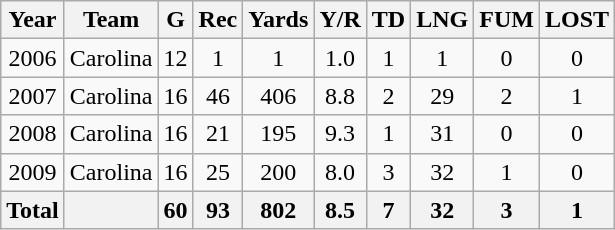<table class="wikitable sortable" style="text-align:center">
<tr>
<th>Year</th>
<th>Team</th>
<th>G</th>
<th>Rec</th>
<th>Yards</th>
<th>Y/R</th>
<th>TD</th>
<th>LNG</th>
<th>FUM</th>
<th>LOST</th>
</tr>
<tr>
<td>2006</td>
<td>Carolina</td>
<td>12</td>
<td>1</td>
<td>1</td>
<td>1.0</td>
<td>1</td>
<td>1</td>
<td>0</td>
<td>0</td>
</tr>
<tr>
<td>2007</td>
<td>Carolina</td>
<td>16</td>
<td>46</td>
<td>406</td>
<td>8.8</td>
<td>2</td>
<td>29</td>
<td>2</td>
<td>1</td>
</tr>
<tr>
<td>2008</td>
<td>Carolina</td>
<td>16</td>
<td>21</td>
<td>195</td>
<td>9.3</td>
<td>1</td>
<td>31</td>
<td>0</td>
<td>0</td>
</tr>
<tr>
<td>2009</td>
<td>Carolina</td>
<td>16</td>
<td>25</td>
<td>200</td>
<td>8.0</td>
<td>3</td>
<td>32</td>
<td>1</td>
<td>0</td>
</tr>
<tr>
<th>Total</th>
<th></th>
<th>60</th>
<th>93</th>
<th>802</th>
<th>8.5</th>
<th>7</th>
<th>32</th>
<th>3</th>
<th>1</th>
</tr>
</table>
